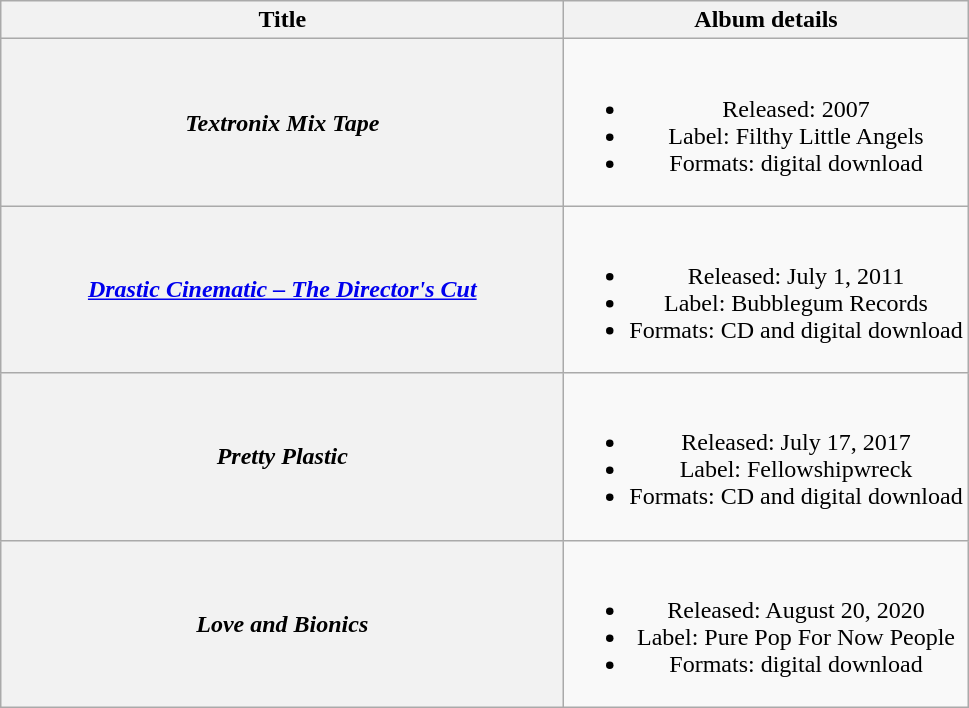<table class="wikitable plainrowheaders" style="text-align:center; border:1">
<tr>
<th scope="col" style="width:23em;">Title</th>
<th scope="col">Album details</th>
</tr>
<tr>
<th scope="row"><em>Textronix Mix Tape</em></th>
<td><br><ul><li>Released: 2007</li><li>Label: Filthy Little Angels</li><li>Formats: digital download</li></ul></td>
</tr>
<tr>
<th scope="row"><em><a href='#'>Drastic Cinematic – The Director's Cut</a></em></th>
<td><br><ul><li>Released: July 1, 2011</li><li>Label: Bubblegum Records</li><li>Formats: CD and digital download</li></ul></td>
</tr>
<tr>
<th scope="row"><em>Pretty Plastic</em></th>
<td><br><ul><li>Released: July 17, 2017</li><li>Label: Fellowshipwreck</li><li>Formats: CD and digital download</li></ul></td>
</tr>
<tr>
<th scope="row"><em>Love and Bionics</em></th>
<td><br><ul><li>Released: August 20, 2020</li><li>Label: Pure Pop For Now People</li><li>Formats: digital download</li></ul></td>
</tr>
</table>
